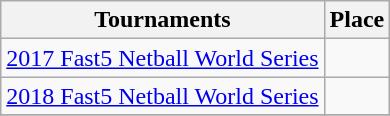<table class="wikitable collapsible">
<tr>
<th>Tournaments</th>
<th>Place</th>
</tr>
<tr>
<td><a href='#'>2017 Fast5 Netball World Series</a></td>
<td></td>
</tr>
<tr>
<td><a href='#'>2018 Fast5 Netball World Series</a></td>
<td></td>
</tr>
<tr>
</tr>
</table>
